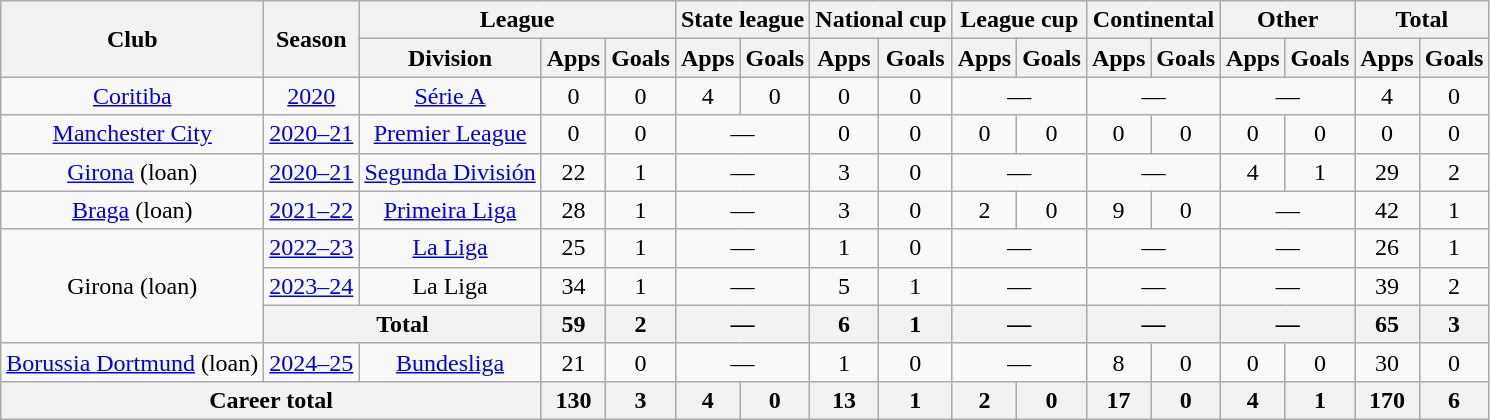<table class="wikitable" style="text-align: center">
<tr>
<th rowspan="2">Club</th>
<th rowspan="2">Season</th>
<th colspan="3">League</th>
<th colspan="2">State league</th>
<th colspan="2">National cup</th>
<th colspan="2">League cup</th>
<th colspan="2">Continental</th>
<th colspan="2">Other</th>
<th colspan="2">Total</th>
</tr>
<tr>
<th>Division</th>
<th>Apps</th>
<th>Goals</th>
<th>Apps</th>
<th>Goals</th>
<th>Apps</th>
<th>Goals</th>
<th>Apps</th>
<th>Goals</th>
<th>Apps</th>
<th>Goals</th>
<th>Apps</th>
<th>Goals</th>
<th>Apps</th>
<th>Goals</th>
</tr>
<tr>
<td><a href='#'>Coritiba</a></td>
<td><a href='#'>2020</a></td>
<td><a href='#'>Série A</a></td>
<td>0</td>
<td>0</td>
<td>4</td>
<td>0</td>
<td>0</td>
<td>0</td>
<td colspan="2">—</td>
<td colspan="2">—</td>
<td colspan="2">—</td>
<td>4</td>
<td>0</td>
</tr>
<tr>
<td><a href='#'>Manchester City</a></td>
<td><a href='#'>2020–21</a></td>
<td><a href='#'>Premier League</a></td>
<td>0</td>
<td>0</td>
<td colspan="2">—</td>
<td>0</td>
<td>0</td>
<td>0</td>
<td>0</td>
<td>0</td>
<td>0</td>
<td>0</td>
<td>0</td>
<td>0</td>
<td>0</td>
</tr>
<tr>
<td><a href='#'>Girona</a> (loan)</td>
<td><a href='#'>2020–21</a></td>
<td><a href='#'>Segunda División</a></td>
<td>22</td>
<td>1</td>
<td colspan="2">—</td>
<td>3</td>
<td>0</td>
<td colspan="2">—</td>
<td colspan="2">—</td>
<td>4</td>
<td>1</td>
<td>29</td>
<td>2</td>
</tr>
<tr>
<td><a href='#'>Braga</a> (loan)</td>
<td><a href='#'>2021–22</a></td>
<td><a href='#'>Primeira Liga</a></td>
<td>28</td>
<td>1</td>
<td colspan="2">—</td>
<td>3</td>
<td>0</td>
<td>2</td>
<td>0</td>
<td>9</td>
<td>0</td>
<td colspan="2">—</td>
<td>42</td>
<td>1</td>
</tr>
<tr>
<td rowspan="3">Girona (loan)</td>
<td><a href='#'>2022–23</a></td>
<td><a href='#'>La Liga</a></td>
<td>25</td>
<td>1</td>
<td colspan="2">—</td>
<td>1</td>
<td>0</td>
<td colspan="2">—</td>
<td colspan="2">—</td>
<td colspan="2">—</td>
<td>26</td>
<td>1</td>
</tr>
<tr>
<td><a href='#'>2023–24</a></td>
<td>La Liga</td>
<td>34</td>
<td>1</td>
<td colspan="2">—</td>
<td>5</td>
<td>1</td>
<td colspan="2">—</td>
<td colspan="2">—</td>
<td colspan="2">—</td>
<td>39</td>
<td>2</td>
</tr>
<tr>
<th colspan="2">Total</th>
<th>59</th>
<th>2</th>
<th colspan="2">—</th>
<th>6</th>
<th>1</th>
<th colspan="2">—</th>
<th colspan="2">—</th>
<th colspan="2">—</th>
<th>65</th>
<th>3</th>
</tr>
<tr>
<td><a href='#'>Borussia Dortmund</a> (loan)</td>
<td><a href='#'>2024–25</a></td>
<td><a href='#'>Bundesliga</a></td>
<td>21</td>
<td>0</td>
<td colspan="2">—</td>
<td>1</td>
<td>0</td>
<td colspan="2">—</td>
<td>8</td>
<td>0</td>
<td>0</td>
<td>0</td>
<td>30</td>
<td>0</td>
</tr>
<tr>
<th colspan="3">Career total</th>
<th>130</th>
<th>3</th>
<th>4</th>
<th>0</th>
<th>13</th>
<th>1</th>
<th>2</th>
<th>0</th>
<th>17</th>
<th>0</th>
<th>4</th>
<th>1</th>
<th>170</th>
<th>6</th>
</tr>
</table>
